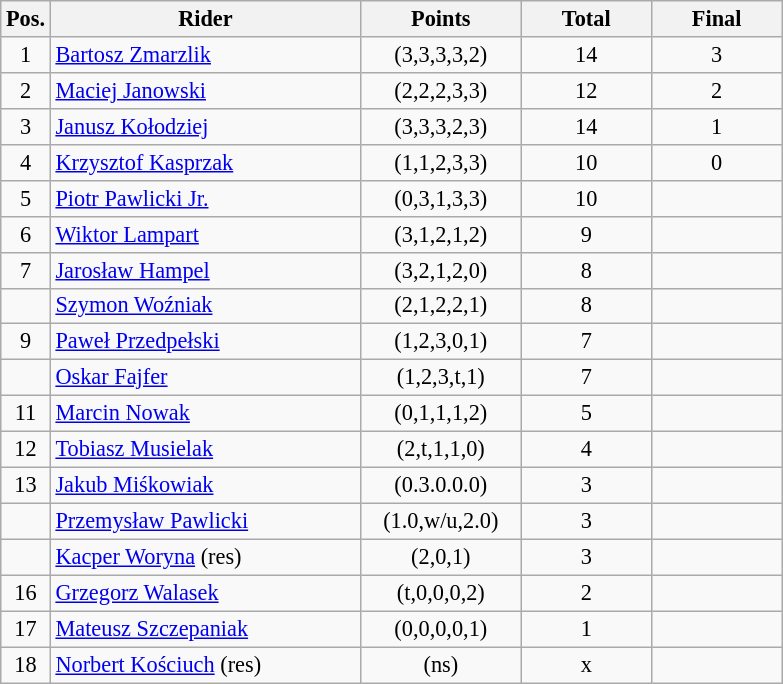<table class=wikitable style="font-size:93%;">
<tr>
<th width=25px>Pos.</th>
<th width=200px>Rider</th>
<th width=100px>Points</th>
<th width=80px>Total</th>
<th width=80px>Final</th>
</tr>
<tr align=center>
<td>1</td>
<td align=left><a href='#'>Bartosz Zmarzlik</a></td>
<td>(3,3,3,3,2)</td>
<td>14</td>
<td>3</td>
</tr>
<tr align=center>
<td>2</td>
<td align=left><a href='#'>Maciej Janowski</a></td>
<td>(2,2,2,3,3)</td>
<td>12</td>
<td>2</td>
</tr>
<tr align=center>
<td>3</td>
<td align=left><a href='#'>Janusz Kołodziej</a></td>
<td>(3,3,3,2,3)</td>
<td>14</td>
<td>1</td>
</tr>
<tr align=center>
<td>4</td>
<td align=left><a href='#'>Krzysztof Kasprzak</a></td>
<td>(1,1,2,3,3)</td>
<td>10</td>
<td>0</td>
</tr>
<tr align=center>
<td>5</td>
<td align=left><a href='#'>Piotr Pawlicki Jr.</a></td>
<td>(0,3,1,3,3)</td>
<td>10</td>
<td></td>
</tr>
<tr align=center>
<td>6</td>
<td align=left><a href='#'>Wiktor Lampart</a></td>
<td>(3,1,2,1,2)</td>
<td>9</td>
<td></td>
</tr>
<tr align=center>
<td>7</td>
<td align=left><a href='#'>Jarosław Hampel</a></td>
<td>(3,2,1,2,0)</td>
<td>8</td>
<td></td>
</tr>
<tr align=center>
<td></td>
<td align=left><a href='#'>Szymon Woźniak</a></td>
<td>(2,1,2,2,1)</td>
<td>8</td>
<td></td>
</tr>
<tr align=center>
<td>9</td>
<td align=left><a href='#'>Paweł Przedpełski</a></td>
<td>(1,2,3,0,1)</td>
<td>7</td>
<td></td>
</tr>
<tr align=center>
<td></td>
<td align=left><a href='#'>Oskar Fajfer</a></td>
<td>(1,2,3,t,1)</td>
<td>7</td>
<td></td>
</tr>
<tr align=center>
<td>11</td>
<td align=left><a href='#'>Marcin Nowak</a></td>
<td>(0,1,1,1,2)</td>
<td>5</td>
<td></td>
</tr>
<tr align=center>
<td>12</td>
<td align=left><a href='#'>Tobiasz Musielak</a></td>
<td>(2,t,1,1,0)</td>
<td>4</td>
<td></td>
</tr>
<tr align=center>
<td>13</td>
<td align=left><a href='#'>Jakub Miśkowiak</a></td>
<td>(0.3.0.0.0)</td>
<td>3</td>
<td></td>
</tr>
<tr align=center>
<td></td>
<td align=left><a href='#'>Przemysław Pawlicki</a></td>
<td>(1.0,w/u,2.0)</td>
<td>3</td>
<td></td>
</tr>
<tr align=center>
<td></td>
<td align=left><a href='#'>Kacper Woryna</a> (res)</td>
<td>(2,0,1)</td>
<td>3</td>
<td></td>
</tr>
<tr align=center>
<td>16</td>
<td align=left><a href='#'>Grzegorz Walasek</a></td>
<td>(t,0,0,0,2)</td>
<td>2</td>
<td></td>
</tr>
<tr align=center>
<td>17</td>
<td align=left><a href='#'>Mateusz Szczepaniak</a></td>
<td>(0,0,0,0,1)</td>
<td>1</td>
<td></td>
</tr>
<tr align=center>
<td>18</td>
<td align=left><a href='#'>Norbert Kościuch</a> (res)</td>
<td>(ns)</td>
<td>x</td>
</tr>
</table>
